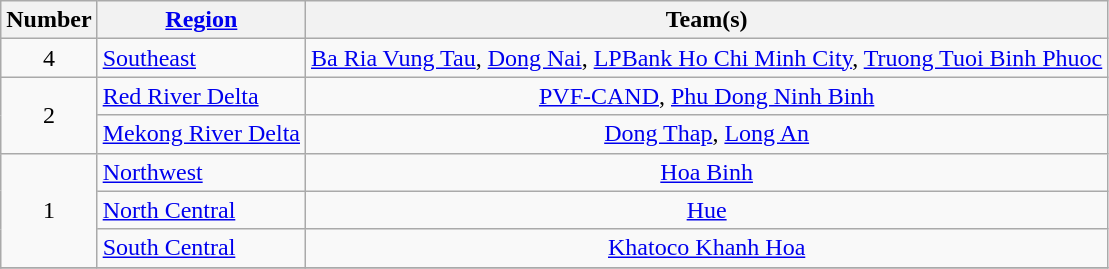<table class="wikitable" style="text-align:center">
<tr>
<th>Number</th>
<th><a href='#'>Region</a></th>
<th>Team(s)</th>
</tr>
<tr>
<td rowspan="1">4</td>
<td align="left"><a href='#'>Southeast</a></td>
<td><a href='#'>Ba Ria Vung Tau</a>, <a href='#'>Dong Nai</a>, <a href='#'>LPBank Ho Chi Minh City</a>, <a href='#'>Truong Tuoi Binh Phuoc</a></td>
</tr>
<tr>
<td rowspan="2">2</td>
<td align="left"><a href='#'>Red River Delta</a></td>
<td><a href='#'>PVF-CAND</a>, <a href='#'>Phu Dong Ninh Binh</a></td>
</tr>
<tr>
<td align="left"><a href='#'>Mekong River Delta</a></td>
<td><a href='#'>Dong Thap</a>, <a href='#'>Long An</a></td>
</tr>
<tr>
<td rowspan="3">1</td>
<td align="left"><a href='#'>Northwest</a></td>
<td><a href='#'>Hoa Binh</a></td>
</tr>
<tr>
<td align="left"><a href='#'>North Central</a></td>
<td><a href='#'>Hue</a></td>
</tr>
<tr>
<td align="left"><a href='#'>South Central</a></td>
<td><a href='#'>Khatoco Khanh Hoa</a></td>
</tr>
<tr>
</tr>
</table>
